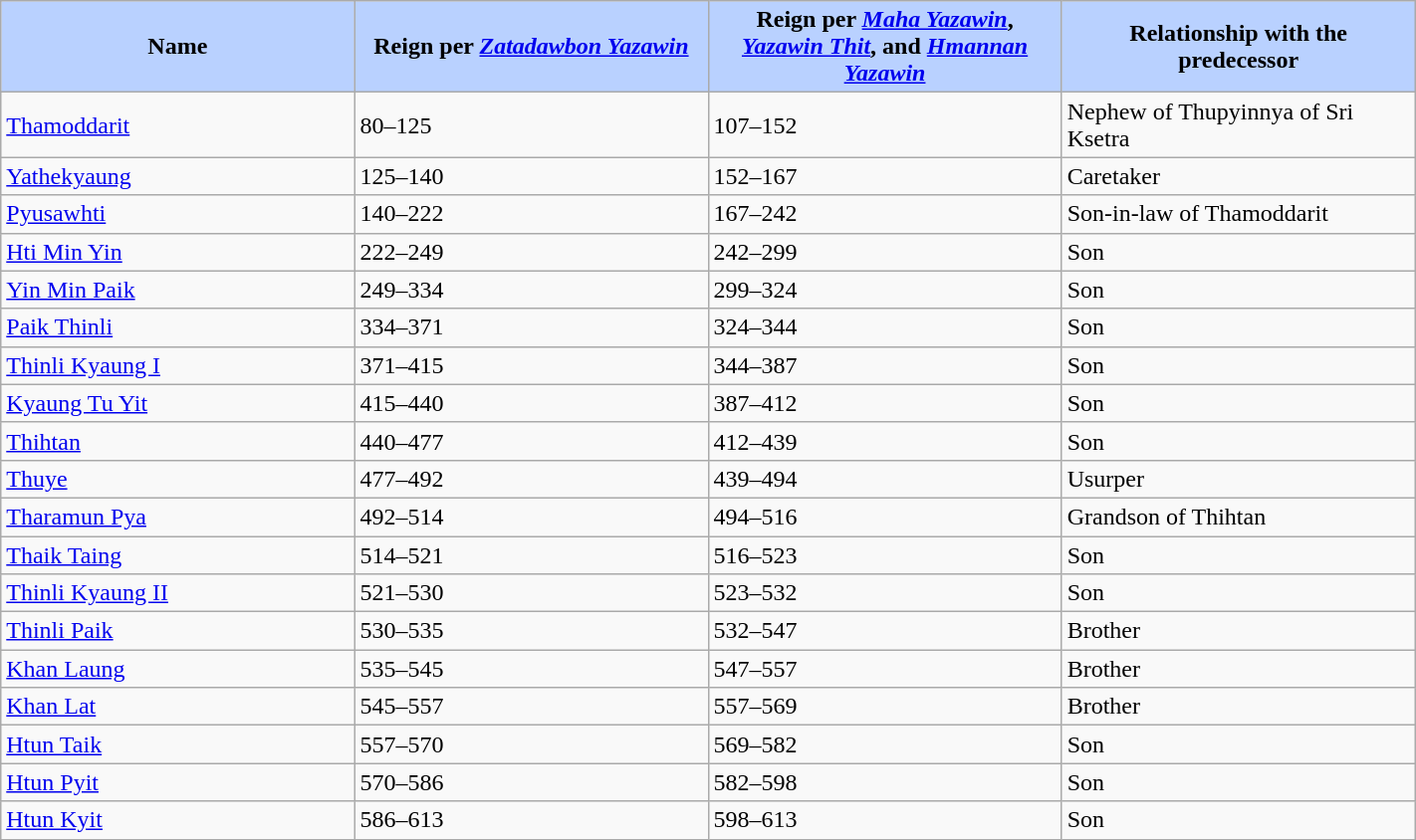<table width=75% class="wikitable">
<tr>
<th style="background-color:#B9D1FF" width=10%>Name</th>
<th style="background-color:#B9D1FF" width=10%>Reign per <em><a href='#'>Zatadawbon Yazawin</a></em></th>
<th style="background-color:#B9D1FF" width=10%>Reign per <em><a href='#'>Maha Yazawin</a></em>, <em><a href='#'>Yazawin Thit</a></em>, and <em><a href='#'>Hmannan Yazawin</a></em></th>
<th style="background-color:#B9D1FF" width=10%>Relationship with the predecessor</th>
</tr>
<tr>
<td><a href='#'>Thamoddarit</a></td>
<td>80–125</td>
<td>107–152</td>
<td>Nephew of Thupyinnya of Sri Ksetra</td>
</tr>
<tr>
<td><a href='#'>Yathekyaung</a></td>
<td>125–140</td>
<td>152–167</td>
<td>Caretaker</td>
</tr>
<tr>
<td><a href='#'>Pyusawhti</a></td>
<td>140–222</td>
<td>167–242</td>
<td>Son-in-law of Thamoddarit</td>
</tr>
<tr>
<td><a href='#'>Hti Min Yin</a></td>
<td>222–249</td>
<td>242–299</td>
<td>Son</td>
</tr>
<tr>
<td><a href='#'>Yin Min Paik</a></td>
<td>249–334</td>
<td>299–324</td>
<td>Son</td>
</tr>
<tr>
<td><a href='#'>Paik Thinli</a></td>
<td>334–371</td>
<td>324–344</td>
<td>Son</td>
</tr>
<tr>
<td><a href='#'>Thinli Kyaung I</a></td>
<td>371–415</td>
<td>344–387</td>
<td>Son</td>
</tr>
<tr>
<td><a href='#'>Kyaung Tu Yit</a></td>
<td>415–440</td>
<td>387–412</td>
<td>Son</td>
</tr>
<tr>
<td><a href='#'>Thihtan</a></td>
<td>440–477</td>
<td>412–439</td>
<td>Son</td>
</tr>
<tr>
<td><a href='#'>Thuye</a></td>
<td>477–492</td>
<td>439–494</td>
<td>Usurper</td>
</tr>
<tr>
<td><a href='#'>Tharamun Pya</a></td>
<td>492–514</td>
<td>494–516</td>
<td>Grandson of Thihtan</td>
</tr>
<tr>
<td><a href='#'>Thaik Taing</a></td>
<td>514–521</td>
<td>516–523</td>
<td>Son</td>
</tr>
<tr>
<td><a href='#'>Thinli Kyaung II</a></td>
<td>521–530</td>
<td>523–532</td>
<td>Son</td>
</tr>
<tr>
<td><a href='#'>Thinli Paik</a></td>
<td>530–535</td>
<td>532–547</td>
<td>Brother</td>
</tr>
<tr>
<td><a href='#'>Khan Laung</a></td>
<td>535–545</td>
<td>547–557</td>
<td>Brother</td>
</tr>
<tr>
<td><a href='#'>Khan Lat</a></td>
<td>545–557</td>
<td>557–569</td>
<td>Brother</td>
</tr>
<tr>
<td><a href='#'>Htun Taik</a></td>
<td>557–570</td>
<td>569–582</td>
<td>Son</td>
</tr>
<tr>
<td><a href='#'>Htun Pyit</a></td>
<td>570–586</td>
<td>582–598</td>
<td>Son</td>
</tr>
<tr>
<td><a href='#'>Htun Kyit</a></td>
<td>586–613</td>
<td>598–613</td>
<td>Son</td>
</tr>
</table>
